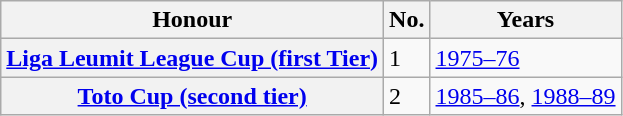<table class="wikitable plainrowheaders">
<tr>
<th scope=col>Honour</th>
<th scope=col>No.</th>
<th scope=col>Years</th>
</tr>
<tr>
<th scope=row><a href='#'>Liga Leumit League Cup (first Tier)</a></th>
<td>1</td>
<td><a href='#'>1975–76</a></td>
</tr>
<tr>
<th scope=row><a href='#'>Toto Cup (second tier)</a></th>
<td>2</td>
<td><a href='#'>1985–86</a>, <a href='#'>1988–89</a></td>
</tr>
</table>
